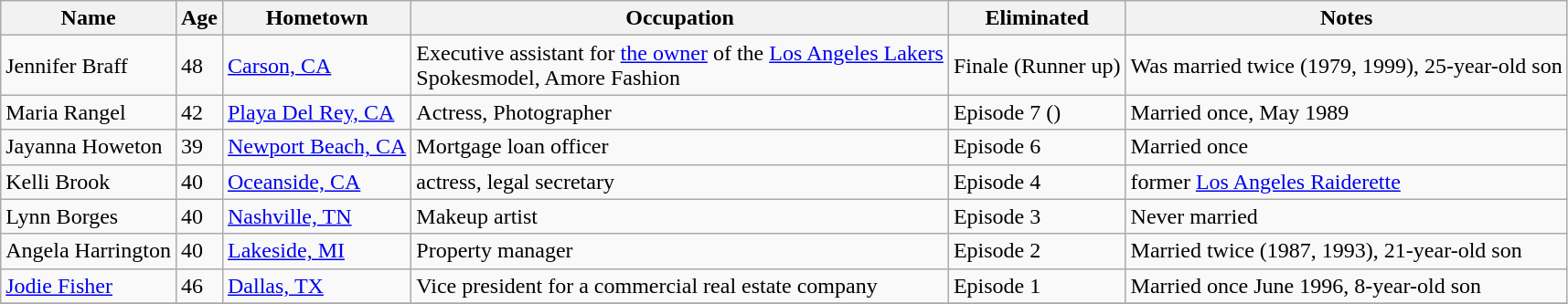<table class="wikitable">
<tr>
<th>Name</th>
<th>Age</th>
<th>Hometown</th>
<th>Occupation</th>
<th>Eliminated</th>
<th>Notes</th>
</tr>
<tr>
<td>Jennifer Braff</td>
<td>48</td>
<td><a href='#'>Carson, CA</a></td>
<td>Executive assistant for <a href='#'>the owner</a> of the <a href='#'>Los Angeles Lakers</a><br>Spokesmodel, Amore Fashion</td>
<td>Finale (Runner up)</td>
<td>Was married twice (1979, 1999), 25-year-old son</td>
</tr>
<tr>
<td>Maria Rangel</td>
<td>42</td>
<td><a href='#'>Playa Del Rey, CA</a></td>
<td>Actress, Photographer</td>
<td>Episode 7 (<em></em>)</td>
<td>Married once, May 1989</td>
</tr>
<tr>
<td>Jayanna Howeton</td>
<td>39</td>
<td><a href='#'>Newport Beach, CA</a></td>
<td>Mortgage loan officer</td>
<td>Episode 6</td>
<td>Married once</td>
</tr>
<tr>
<td>Kelli Brook</td>
<td>40</td>
<td><a href='#'>Oceanside, CA</a></td>
<td>actress, legal secretary</td>
<td>Episode 4</td>
<td>former <a href='#'>Los Angeles Raiderette</a></td>
</tr>
<tr>
<td>Lynn Borges</td>
<td>40</td>
<td><a href='#'>Nashville, TN</a></td>
<td>Makeup artist</td>
<td>Episode 3</td>
<td>Never married</td>
</tr>
<tr>
<td>Angela Harrington</td>
<td>40</td>
<td><a href='#'>Lakeside, MI</a></td>
<td>Property manager</td>
<td>Episode 2</td>
<td>Married twice (1987, 1993), 21-year-old son</td>
</tr>
<tr>
<td><a href='#'>Jodie Fisher</a></td>
<td>46</td>
<td><a href='#'>Dallas, TX</a></td>
<td>Vice president for a commercial real estate company</td>
<td>Episode 1</td>
<td>Married once June 1996, 8-year-old son</td>
</tr>
<tr>
</tr>
</table>
